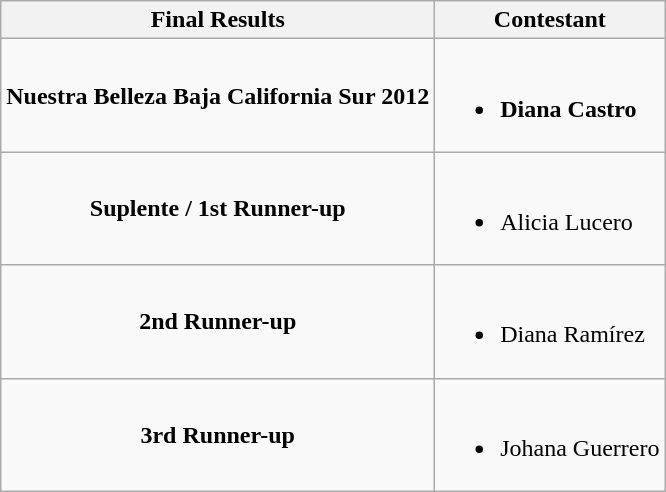<table class="wikitable">
<tr>
<th>Final Results</th>
<th>Contestant</th>
</tr>
<tr>
<td align="center"><strong>Nuestra Belleza Baja California  Sur 2012</strong></td>
<td><br><ul><li><strong>Diana Castro</strong></li></ul></td>
</tr>
<tr>
<td align="center"><strong>Suplente / 1st Runner-up</strong></td>
<td><br><ul><li>Alicia Lucero</li></ul></td>
</tr>
<tr>
<td align="center"><strong>2nd Runner-up</strong></td>
<td><br><ul><li>Diana Ramírez</li></ul></td>
</tr>
<tr>
<td align="center"><strong>3rd Runner-up</strong></td>
<td><br><ul><li>Johana Guerrero</li></ul></td>
</tr>
</table>
